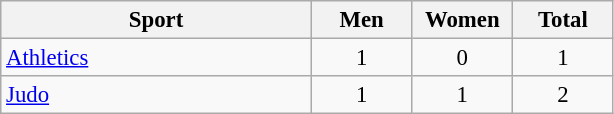<table class="wikitable" style="text-align:center; font-size: 95%">
<tr>
<th width=200>Sport</th>
<th width=60>Men</th>
<th width=60>Women</th>
<th width=60>Total</th>
</tr>
<tr>
<td align=left><a href='#'>Athletics</a></td>
<td>1</td>
<td>0</td>
<td>1</td>
</tr>
<tr>
<td align=left><a href='#'>Judo</a></td>
<td>1</td>
<td>1</td>
<td>2</td>
</tr>
</table>
